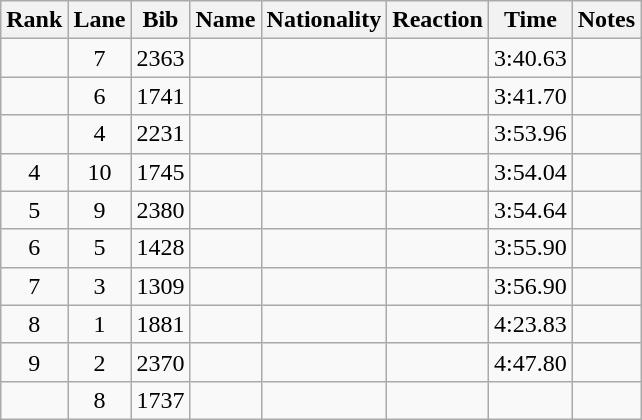<table class="wikitable sortable" style="text-align:center">
<tr>
<th>Rank</th>
<th>Lane</th>
<th>Bib</th>
<th>Name</th>
<th>Nationality</th>
<th>Reaction</th>
<th>Time</th>
<th>Notes</th>
</tr>
<tr>
<td></td>
<td>7</td>
<td>2363</td>
<td align=left></td>
<td align=left></td>
<td></td>
<td>3:40.63</td>
<td></td>
</tr>
<tr>
<td></td>
<td>6</td>
<td>1741</td>
<td align=left></td>
<td align=left></td>
<td></td>
<td>3:41.70</td>
<td></td>
</tr>
<tr>
<td></td>
<td>4</td>
<td>2231</td>
<td align=left></td>
<td align=left></td>
<td></td>
<td>3:53.96</td>
<td></td>
</tr>
<tr>
<td>4</td>
<td>10</td>
<td>1745</td>
<td align=left></td>
<td align=left></td>
<td></td>
<td>3:54.04</td>
<td></td>
</tr>
<tr>
<td>5</td>
<td>9</td>
<td>2380</td>
<td align=left></td>
<td align=left></td>
<td></td>
<td>3:54.64</td>
<td></td>
</tr>
<tr>
<td>6</td>
<td>5</td>
<td>1428</td>
<td align=left></td>
<td align=left></td>
<td></td>
<td>3:55.90</td>
<td></td>
</tr>
<tr>
<td>7</td>
<td>3</td>
<td>1309</td>
<td align=left></td>
<td align=left></td>
<td></td>
<td>3:56.90</td>
<td></td>
</tr>
<tr>
<td>8</td>
<td>1</td>
<td>1881</td>
<td align=left></td>
<td align=left></td>
<td></td>
<td>4:23.83</td>
<td></td>
</tr>
<tr>
<td>9</td>
<td>2</td>
<td>2370</td>
<td align=left></td>
<td align=left></td>
<td></td>
<td>4:47.80</td>
<td></td>
</tr>
<tr>
<td></td>
<td>8</td>
<td>1737</td>
<td align=left></td>
<td align=left></td>
<td></td>
<td></td>
<td><strong></strong></td>
</tr>
</table>
